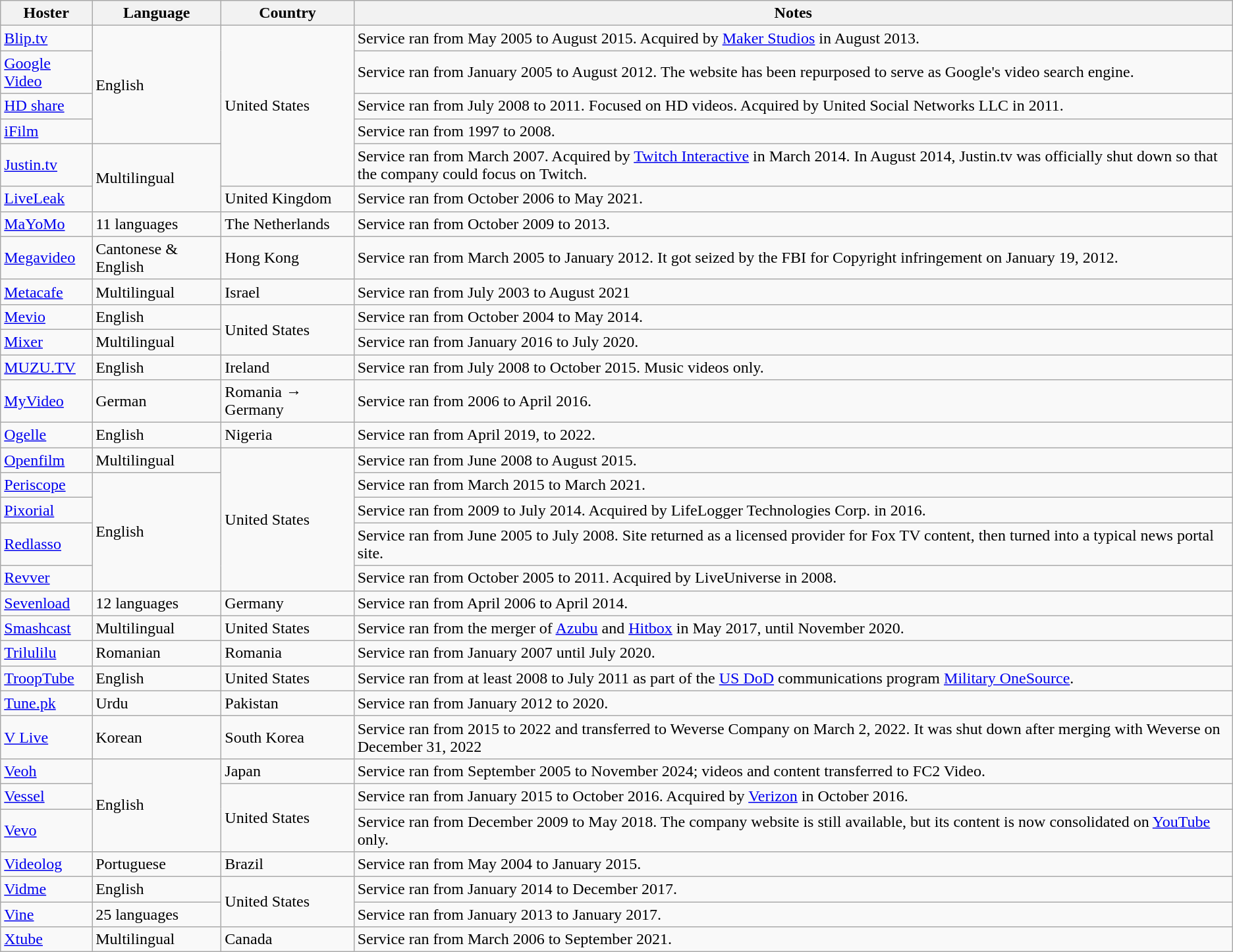<table class="wikitable sortable" border="1">
<tr>
<th scope="col">Hoster</th>
<th scope="col">Language</th>
<th scope="col">Country</th>
<th scope="col" class="unsortable">Notes</th>
</tr>
<tr>
<td><a href='#'>Blip.tv</a></td>
<td rowspan="4">English</td>
<td rowspan="5">United States</td>
<td>Service ran from May 2005 to August 2015. Acquired by <a href='#'>Maker Studios</a> in August 2013.</td>
</tr>
<tr>
<td><a href='#'>Google Video</a></td>
<td>Service ran from January 2005 to August 2012. The website has been repurposed to serve as Google's video search engine.</td>
</tr>
<tr>
<td><a href='#'>HD share</a></td>
<td>Service ran from July 2008 to 2011. Focused on HD videos. Acquired by United Social Networks LLC in 2011.</td>
</tr>
<tr>
<td><a href='#'>iFilm</a></td>
<td>Service ran from 1997 to 2008.</td>
</tr>
<tr>
<td><a href='#'>Justin.tv</a></td>
<td rowspan="2">Multilingual</td>
<td>Service ran from March 2007. Acquired by <a href='#'>Twitch Interactive</a> in March 2014. In August 2014, Justin.tv was officially shut down so that the company could focus on Twitch.</td>
</tr>
<tr>
<td><a href='#'>LiveLeak</a></td>
<td>United Kingdom</td>
<td>Service ran from October 2006 to May 2021.</td>
</tr>
<tr>
<td><a href='#'>MaYoMo</a></td>
<td>11 languages</td>
<td>The Netherlands</td>
<td>Service ran from October 2009 to 2013.</td>
</tr>
<tr>
<td><a href='#'>Megavideo</a></td>
<td>Cantonese & English</td>
<td>Hong Kong</td>
<td>Service ran from March 2005 to January 2012. It got seized by the FBI for Copyright infringement on January 19, 2012.</td>
</tr>
<tr>
<td><a href='#'>Metacafe</a></td>
<td>Multilingual</td>
<td>Israel</td>
<td>Service ran from July 2003 to August 2021</td>
</tr>
<tr>
<td><a href='#'>Mevio</a></td>
<td>English</td>
<td rowspan="2">United States</td>
<td>Service ran from October 2004 to May 2014.</td>
</tr>
<tr>
<td><a href='#'>Mixer</a></td>
<td>Multilingual</td>
<td>Service ran from January 2016 to July 2020.</td>
</tr>
<tr>
<td><a href='#'>MUZU.TV</a></td>
<td>English</td>
<td>Ireland</td>
<td>Service ran from July 2008 to October 2015. Music videos only.</td>
</tr>
<tr>
<td><a href='#'>MyVideo</a></td>
<td>German</td>
<td>Romania → Germany</td>
<td>Service ran from 2006 to April 2016.</td>
</tr>
<tr>
<td><a href='#'>Ogelle</a></td>
<td>English</td>
<td>Nigeria</td>
<td>Service ran from April 2019, to 2022.</td>
</tr>
<tr>
<td><a href='#'>Openfilm</a></td>
<td>Multilingual</td>
<td rowspan="5">United States</td>
<td>Service ran from June 2008 to August 2015.</td>
</tr>
<tr>
<td><a href='#'>Periscope</a></td>
<td rowspan="4">English</td>
<td>Service ran from March 2015 to March 2021.</td>
</tr>
<tr>
<td><a href='#'>Pixorial</a></td>
<td>Service ran from 2009 to July 2014. Acquired by LifeLogger Technologies Corp. in 2016.</td>
</tr>
<tr>
<td><a href='#'>Redlasso</a></td>
<td>Service ran from June 2005 to July 2008. Site returned as a licensed provider for Fox TV content, then turned into a typical news portal site.</td>
</tr>
<tr>
<td><a href='#'>Revver</a></td>
<td>Service ran from October 2005 to 2011. Acquired by LiveUniverse in 2008.</td>
</tr>
<tr>
<td><a href='#'>Sevenload</a></td>
<td>12 languages</td>
<td>Germany</td>
<td>Service ran from April 2006 to April 2014.</td>
</tr>
<tr>
<td><a href='#'>Smashcast</a></td>
<td>Multilingual</td>
<td>United States</td>
<td>Service ran from the merger of <a href='#'>Azubu</a> and <a href='#'>Hitbox</a> in May 2017, until November 2020.</td>
</tr>
<tr>
<td><a href='#'>Trilulilu</a></td>
<td>Romanian</td>
<td>Romania</td>
<td>Service ran from January 2007 until July 2020.</td>
</tr>
<tr>
<td><a href='#'>TroopTube</a></td>
<td>English</td>
<td>United States</td>
<td>Service ran from at least 2008 to July 2011 as part of the <a href='#'>US DoD</a> communications program <a href='#'>Military OneSource</a>.</td>
</tr>
<tr>
<td><a href='#'>Tune.pk</a></td>
<td>Urdu</td>
<td>Pakistan</td>
<td>Service ran from January 2012 to 2020.</td>
</tr>
<tr>
<td><a href='#'>V Live</a></td>
<td>Korean</td>
<td>South Korea</td>
<td>Service ran from 2015 to 2022 and transferred to Weverse Company on March 2, 2022. It was shut down after merging with Weverse on December 31, 2022</td>
</tr>
<tr>
<td><a href='#'>Veoh</a></td>
<td rowspan="3">English</td>
<td>Japan</td>
<td>Service ran from September 2005 to November 2024; videos and content transferred to FC2 Video.</td>
</tr>
<tr>
<td><a href='#'>Vessel</a></td>
<td rowspan="2">United States</td>
<td>Service ran from January 2015 to October 2016. Acquired by <a href='#'>Verizon</a> in October 2016.</td>
</tr>
<tr>
<td><a href='#'>Vevo</a></td>
<td>Service ran from December 2009 to May 2018. The company website is still available, but its content is now consolidated on <a href='#'>YouTube</a> only.</td>
</tr>
<tr>
<td><a href='#'>Videolog</a></td>
<td>Portuguese</td>
<td>Brazil</td>
<td>Service ran from May 2004 to January 2015.</td>
</tr>
<tr>
<td><a href='#'>Vidme</a></td>
<td>English</td>
<td rowspan="2">United States</td>
<td>Service ran from January 2014 to December 2017.</td>
</tr>
<tr>
<td><a href='#'>Vine</a></td>
<td>25 languages</td>
<td>Service ran from January 2013 to January 2017.</td>
</tr>
<tr>
<td><a href='#'>Xtube</a></td>
<td>Multilingual</td>
<td>Canada</td>
<td>Service ran from March 2006 to September 2021.</td>
</tr>
</table>
